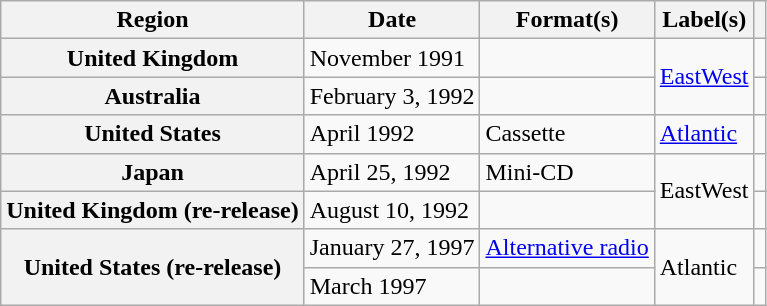<table class="wikitable plainrowheaders">
<tr>
<th scope="col">Region</th>
<th scope="col">Date</th>
<th scope="col">Format(s)</th>
<th scope="col">Label(s)</th>
<th scope="col"></th>
</tr>
<tr>
<th scope="row">United Kingdom</th>
<td>November 1991</td>
<td></td>
<td rowspan="2"><a href='#'>EastWest</a></td>
<td></td>
</tr>
<tr>
<th scope="row">Australia</th>
<td>February 3, 1992</td>
<td></td>
<td></td>
</tr>
<tr>
<th scope="row">United States</th>
<td>April 1992</td>
<td>Cassette</td>
<td><a href='#'>Atlantic</a></td>
<td></td>
</tr>
<tr>
<th scope="row">Japan</th>
<td>April 25, 1992</td>
<td>Mini-CD</td>
<td rowspan="2">EastWest</td>
<td></td>
</tr>
<tr>
<th scope="row">United Kingdom (re-release)</th>
<td>August 10, 1992</td>
<td></td>
<td></td>
</tr>
<tr>
<th scope="row" rowspan="2">United States (re-release)</th>
<td>January 27, 1997</td>
<td><a href='#'>Alternative radio</a></td>
<td rowspan="2">Atlantic</td>
<td></td>
</tr>
<tr>
<td>March 1997</td>
<td></td>
<td></td>
</tr>
</table>
